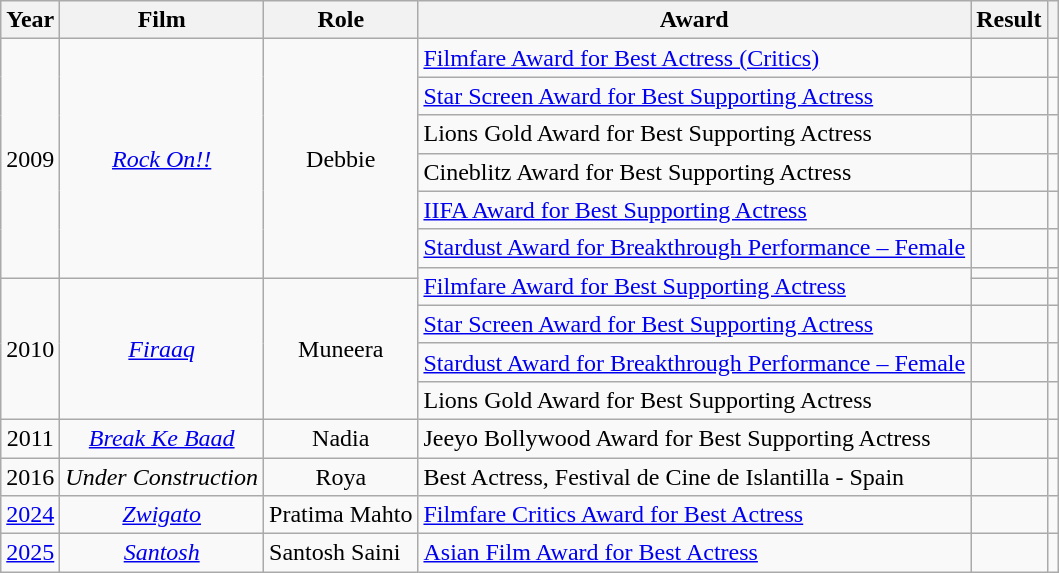<table class="wikitable sortable">
<tr>
<th>Year</th>
<th>Film</th>
<th>Role</th>
<th>Award</th>
<th>Result</th>
<th class="unsortable"></th>
</tr>
<tr>
<td rowspan="7" align="center">2009</td>
<td rowspan="7" align="center"><em><a href='#'>Rock On!!</a></em></td>
<td rowspan="7" align="center">Debbie</td>
<td><a href='#'>Filmfare Award for Best Actress (Critics)</a></td>
<td></td>
<td></td>
</tr>
<tr>
<td><a href='#'>Star Screen Award for Best Supporting Actress</a></td>
<td></td>
<td></td>
</tr>
<tr>
<td>Lions Gold Award for Best Supporting Actress</td>
<td></td>
<td></td>
</tr>
<tr>
<td>Cineblitz Award for Best Supporting Actress</td>
<td></td>
<td></td>
</tr>
<tr>
<td><a href='#'>IIFA Award for Best Supporting Actress</a></td>
<td></td>
<td></td>
</tr>
<tr>
<td><a href='#'>Stardust Award for Breakthrough Performance – Female</a></td>
<td></td>
<td></td>
</tr>
<tr>
<td rowspan="2"><a href='#'>Filmfare Award for Best Supporting Actress</a></td>
<td></td>
<td></td>
</tr>
<tr>
<td rowspan="4" align="center">2010</td>
<td rowspan="4" align="center"><em><a href='#'>Firaaq</a></em></td>
<td rowspan="4" align="center">Muneera</td>
<td></td>
<td></td>
</tr>
<tr>
<td><a href='#'>Star Screen Award for Best Supporting Actress</a></td>
<td></td>
<td></td>
</tr>
<tr>
<td><a href='#'>Stardust Award for Breakthrough Performance – Female</a></td>
<td></td>
<td></td>
</tr>
<tr>
<td>Lions Gold Award for Best Supporting Actress</td>
<td></td>
<td></td>
</tr>
<tr>
<td rowspan="1" align="center">2011</td>
<td rowspan="1" align="center"><em><a href='#'>Break Ke Baad</a></em></td>
<td rowspan="1" align="center">Nadia</td>
<td>Jeeyo Bollywood Award for Best Supporting Actress</td>
<td></td>
<td></td>
</tr>
<tr>
<td align="center">2016</td>
<td align="center"><em>Under Construction</em></td>
<td align="center">Roya</td>
<td>Best Actress, Festival de Cine de Islantilla - Spain</td>
<td></td>
<td></td>
</tr>
<tr>
<td align="center"><a href='#'>2024</a></td>
<td align="center"><em><a href='#'>Zwigato</a></em></td>
<td>Pratima Mahto</td>
<td><a href='#'>Filmfare Critics Award for Best Actress</a></td>
<td></td>
<td></td>
</tr>
<tr>
<td align="center"><a href='#'>2025</a></td>
<td align="center"><em><a href='#'>Santosh</a></em></td>
<td>Santosh Saini</td>
<td><a href='#'>Asian Film Award for Best Actress</a></td>
<td></td>
<td></td>
</tr>
</table>
